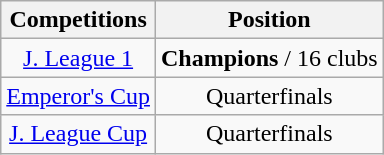<table class="wikitable" style="text-align:center;">
<tr>
<th>Competitions</th>
<th>Position</th>
</tr>
<tr>
<td><a href='#'>J. League 1</a></td>
<td><strong>Champions</strong> / 16 clubs</td>
</tr>
<tr>
<td><a href='#'>Emperor's Cup</a></td>
<td>Quarterfinals</td>
</tr>
<tr>
<td><a href='#'>J. League Cup</a></td>
<td>Quarterfinals</td>
</tr>
</table>
